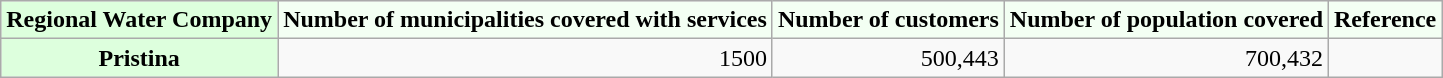<table class="wikitable" style="text-align:right">
<tr>
<th style="background:#dfd;">Regional Water Company</th>
<th style="background:#f3fff3"><strong>Number of municipalities covered with services</strong></th>
<th style="background:#f3fff3"><strong>Number of customers</strong></th>
<th style="background:#f3fff3"><strong>Number of population covered</strong></th>
<th style="background:#f3fff3"><strong>Reference</strong></th>
</tr>
<tr>
<th style="background:#dfd;">Pristina</th>
<td>1500</td>
<td>500,443</td>
<td>700,432</td>
<td></td>
</tr>
</table>
